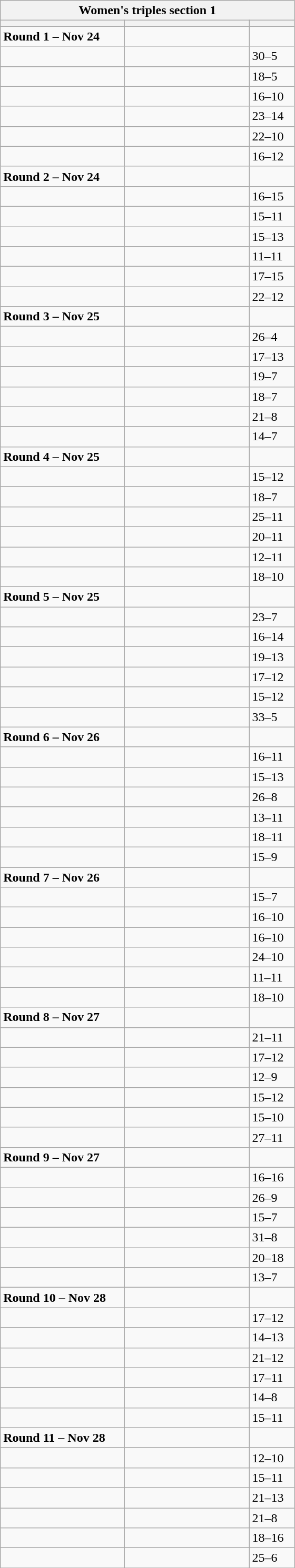<table class="wikitable">
<tr>
<th colspan="3">Women's triples section 1</th>
</tr>
<tr>
<th width=150></th>
<th width=150></th>
<th width=50></th>
</tr>
<tr>
<td><strong>Round 1 – Nov 24</strong></td>
<td></td>
<td></td>
</tr>
<tr>
<td></td>
<td></td>
<td>30–5</td>
</tr>
<tr>
<td></td>
<td></td>
<td>18–5</td>
</tr>
<tr>
<td></td>
<td></td>
<td>16–10</td>
</tr>
<tr>
<td></td>
<td></td>
<td>23–14</td>
</tr>
<tr>
<td></td>
<td></td>
<td>22–10</td>
</tr>
<tr>
<td></td>
<td></td>
<td>16–12</td>
</tr>
<tr>
<td><strong>Round 2 – Nov 24</strong></td>
<td></td>
<td></td>
</tr>
<tr>
<td></td>
<td></td>
<td>16–15</td>
</tr>
<tr>
<td></td>
<td></td>
<td>15–11</td>
</tr>
<tr>
<td></td>
<td></td>
<td>15–13</td>
</tr>
<tr>
<td></td>
<td></td>
<td>11–11</td>
</tr>
<tr>
<td></td>
<td></td>
<td>17–15</td>
</tr>
<tr>
<td></td>
<td></td>
<td>22–12</td>
</tr>
<tr>
<td><strong>Round 3 – Nov 25</strong></td>
<td></td>
<td></td>
</tr>
<tr>
<td></td>
<td></td>
<td>26–4</td>
</tr>
<tr>
<td></td>
<td></td>
<td>17–13</td>
</tr>
<tr>
<td></td>
<td></td>
<td>19–7</td>
</tr>
<tr>
<td></td>
<td></td>
<td>18–7</td>
</tr>
<tr>
<td></td>
<td></td>
<td>21–8</td>
</tr>
<tr>
<td></td>
<td></td>
<td>14–7</td>
</tr>
<tr>
<td><strong>Round 4 – Nov 25</strong></td>
<td></td>
<td></td>
</tr>
<tr>
<td></td>
<td></td>
<td>15–12</td>
</tr>
<tr>
<td></td>
<td></td>
<td>18–7</td>
</tr>
<tr>
<td></td>
<td></td>
<td>25–11</td>
</tr>
<tr>
<td></td>
<td></td>
<td>20–11</td>
</tr>
<tr>
<td></td>
<td></td>
<td>12–11</td>
</tr>
<tr>
<td></td>
<td></td>
<td>18–10</td>
</tr>
<tr>
<td><strong>Round 5 – Nov 25</strong></td>
<td></td>
<td></td>
</tr>
<tr>
<td></td>
<td></td>
<td>23–7</td>
</tr>
<tr>
<td></td>
<td></td>
<td>16–14</td>
</tr>
<tr>
<td></td>
<td></td>
<td>19–13</td>
</tr>
<tr>
<td></td>
<td></td>
<td>17–12</td>
</tr>
<tr>
<td></td>
<td></td>
<td>15–12</td>
</tr>
<tr>
<td></td>
<td></td>
<td>33–5</td>
</tr>
<tr>
<td><strong>Round 6  – Nov 26 </strong></td>
<td></td>
<td></td>
</tr>
<tr>
<td></td>
<td></td>
<td>16–11</td>
</tr>
<tr>
<td></td>
<td></td>
<td>15–13</td>
</tr>
<tr>
<td></td>
<td></td>
<td>26–8</td>
</tr>
<tr>
<td></td>
<td></td>
<td>13–11</td>
</tr>
<tr>
<td></td>
<td></td>
<td>18–11</td>
</tr>
<tr>
<td></td>
<td></td>
<td>15–9</td>
</tr>
<tr>
<td><strong>Round 7 – Nov 26 </strong></td>
<td></td>
<td></td>
</tr>
<tr>
<td></td>
<td></td>
<td>15–7</td>
</tr>
<tr>
<td></td>
<td></td>
<td>16–10</td>
</tr>
<tr>
<td></td>
<td></td>
<td>16–10</td>
</tr>
<tr>
<td></td>
<td></td>
<td>24–10</td>
</tr>
<tr>
<td></td>
<td></td>
<td>11–11</td>
</tr>
<tr>
<td></td>
<td></td>
<td>18–10</td>
</tr>
<tr>
<td><strong>Round 8 – Nov 27</strong></td>
<td></td>
<td></td>
</tr>
<tr>
<td></td>
<td></td>
<td>21–11</td>
</tr>
<tr>
<td></td>
<td></td>
<td>17–12</td>
</tr>
<tr>
<td></td>
<td></td>
<td>12–9</td>
</tr>
<tr>
<td></td>
<td></td>
<td>15–12</td>
</tr>
<tr>
<td></td>
<td></td>
<td>15–10</td>
</tr>
<tr>
<td></td>
<td></td>
<td>27–11</td>
</tr>
<tr>
<td><strong>Round 9 – Nov 27</strong></td>
<td></td>
<td></td>
</tr>
<tr>
<td></td>
<td></td>
<td>16–16</td>
</tr>
<tr>
<td></td>
<td></td>
<td>26–9</td>
</tr>
<tr>
<td></td>
<td></td>
<td>15–7</td>
</tr>
<tr>
<td></td>
<td></td>
<td>31–8</td>
</tr>
<tr>
<td></td>
<td></td>
<td>20–18</td>
</tr>
<tr>
<td></td>
<td></td>
<td>13–7</td>
</tr>
<tr>
<td><strong>Round 10 – Nov 28</strong></td>
<td></td>
<td></td>
</tr>
<tr>
<td></td>
<td></td>
<td>17–12</td>
</tr>
<tr>
<td></td>
<td></td>
<td>14–13</td>
</tr>
<tr>
<td></td>
<td></td>
<td>21–12</td>
</tr>
<tr>
<td></td>
<td></td>
<td>17–11</td>
</tr>
<tr>
<td></td>
<td></td>
<td>14–8</td>
</tr>
<tr>
<td></td>
<td></td>
<td>15–11</td>
</tr>
<tr>
<td><strong>Round 11 – Nov 28</strong></td>
<td></td>
<td></td>
</tr>
<tr>
<td></td>
<td></td>
<td>12–10</td>
</tr>
<tr>
<td></td>
<td></td>
<td>15–11</td>
</tr>
<tr>
<td></td>
<td></td>
<td>21–13</td>
</tr>
<tr>
<td></td>
<td></td>
<td>21–8</td>
</tr>
<tr>
<td></td>
<td></td>
<td>18–16</td>
</tr>
<tr>
<td></td>
<td></td>
<td>25–6</td>
</tr>
<tr>
</tr>
</table>
